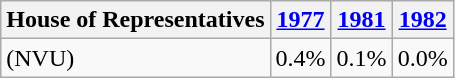<table class="wikitable">
<tr>
<th>House of Representatives</th>
<th><a href='#'>1977</a></th>
<th><a href='#'>1981</a></th>
<th><a href='#'>1982</a></th>
</tr>
<tr>
<td> (NVU)</td>
<td>0.4%</td>
<td>0.1%</td>
<td>0.0%</td>
</tr>
</table>
